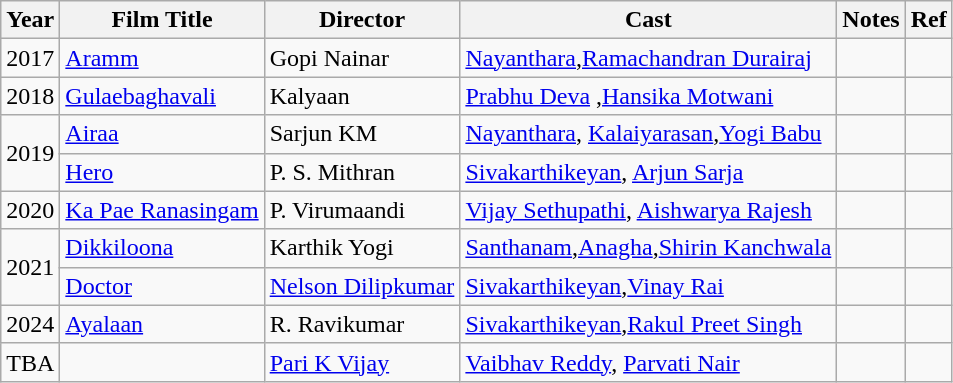<table class="wikitable">
<tr>
<th>Year</th>
<th>Film Title</th>
<th>Director</th>
<th>Cast</th>
<th>Notes</th>
<th>Ref</th>
</tr>
<tr>
<td>2017</td>
<td><a href='#'>Aramm</a></td>
<td>Gopi Nainar</td>
<td><a href='#'>Nayanthara</a>,<a href='#'>Ramachandran Durairaj</a></td>
<td></td>
<td></td>
</tr>
<tr>
<td>2018</td>
<td><a href='#'>Gulaebaghavali</a></td>
<td>Kalyaan</td>
<td><a href='#'>Prabhu Deva</a> ,<a href='#'>Hansika Motwani</a></td>
<td></td>
<td></td>
</tr>
<tr>
<td rowspan="2">2019</td>
<td><a href='#'>Airaa</a></td>
<td>Sarjun KM</td>
<td><a href='#'>Nayanthara</a>, <a href='#'>Kalaiyarasan</a>,<a href='#'>Yogi Babu</a></td>
<td></td>
<td></td>
</tr>
<tr>
<td><a href='#'>Hero</a></td>
<td>P. S. Mithran</td>
<td><a href='#'>Sivakarthikeyan</a>, <a href='#'>Arjun Sarja</a></td>
<td></td>
<td></td>
</tr>
<tr>
<td>2020</td>
<td><a href='#'>Ka Pae Ranasingam</a></td>
<td>P. Virumaandi</td>
<td><a href='#'>Vijay Sethupathi</a>, <a href='#'>Aishwarya Rajesh</a></td>
<td></td>
<td></td>
</tr>
<tr>
<td rowspan="2">2021</td>
<td><a href='#'>Dikkiloona</a></td>
<td>Karthik Yogi</td>
<td><a href='#'>Santhanam</a>,<a href='#'>Anagha</a>,<a href='#'>Shirin Kanchwala</a></td>
<td></td>
<td></td>
</tr>
<tr>
<td><a href='#'>Doctor</a></td>
<td><a href='#'>Nelson Dilipkumar</a></td>
<td><a href='#'>Sivakarthikeyan</a>,<a href='#'>Vinay Rai</a></td>
<td></td>
<td></td>
</tr>
<tr>
<td>2024</td>
<td><a href='#'>Ayalaan</a></td>
<td>R. Ravikumar</td>
<td><a href='#'>Sivakarthikeyan</a>,<a href='#'>Rakul Preet Singh</a></td>
<td></td>
<td></td>
</tr>
<tr>
<td>TBA</td>
<td></td>
<td><a href='#'>Pari K Vijay</a></td>
<td><a href='#'>Vaibhav Reddy</a>,  <a href='#'>Parvati Nair</a></td>
<td></td>
<td></td>
</tr>
</table>
